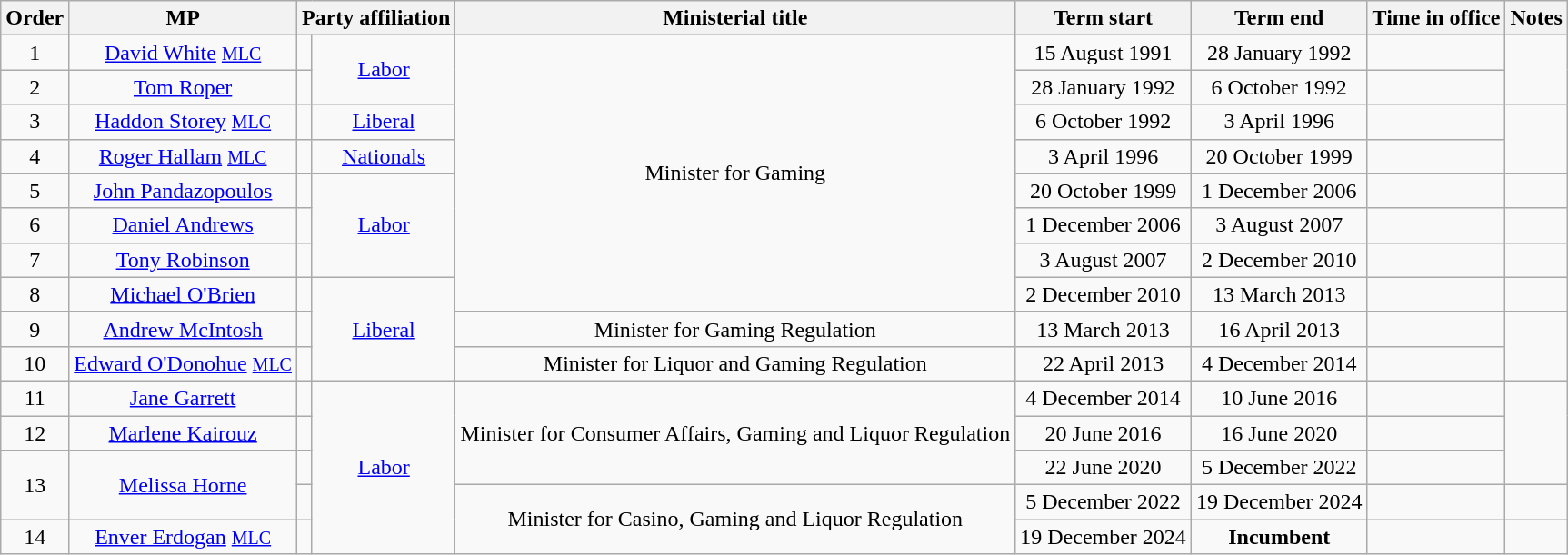<table class="wikitable" style="text-align:center">
<tr>
<th>Order</th>
<th>MP</th>
<th colspan="2">Party affiliation</th>
<th>Ministerial title</th>
<th>Term start</th>
<th>Term end</th>
<th>Time in office</th>
<th>Notes</th>
</tr>
<tr>
<td>1</td>
<td><a href='#'>David White</a> <a href='#'><small>MLC</small></a></td>
<td></td>
<td rowspan="2"><a href='#'>Labor</a></td>
<td rowspan="8">Minister for Gaming</td>
<td>15 August 1991</td>
<td>28 January 1992</td>
<td></td>
<td rowspan="2"></td>
</tr>
<tr>
<td>2</td>
<td><a href='#'>Tom Roper</a> </td>
<td></td>
<td>28 January 1992</td>
<td>6 October 1992</td>
<td></td>
</tr>
<tr>
<td>3</td>
<td><a href='#'>Haddon Storey</a> <a href='#'><small>MLC</small></a></td>
<td></td>
<td><a href='#'>Liberal</a></td>
<td>6 October 1992</td>
<td>3 April 1996</td>
<td></td>
<td rowspan="2"></td>
</tr>
<tr>
<td>4</td>
<td><a href='#'>Roger Hallam</a> <a href='#'><small>MLC</small></a></td>
<td></td>
<td><a href='#'>Nationals</a></td>
<td>3 April 1996</td>
<td>20 October 1999</td>
<td></td>
</tr>
<tr>
<td>5</td>
<td><a href='#'>John Pandazopoulos</a> </td>
<td></td>
<td rowspan="3"><a href='#'>Labor</a></td>
<td>20 October 1999</td>
<td>1 December 2006</td>
<td></td>
<td></td>
</tr>
<tr>
<td>6</td>
<td><a href='#'>Daniel Andrews</a> </td>
<td></td>
<td>1 December 2006</td>
<td>3 August 2007</td>
<td></td>
<td></td>
</tr>
<tr>
<td>7</td>
<td><a href='#'>Tony Robinson</a> </td>
<td></td>
<td>3 August 2007</td>
<td>2 December 2010</td>
<td></td>
<td></td>
</tr>
<tr>
<td>8</td>
<td><a href='#'>Michael O'Brien</a> </td>
<td></td>
<td rowspan="3"><a href='#'>Liberal</a></td>
<td>2 December 2010</td>
<td>13 March 2013</td>
<td></td>
<td></td>
</tr>
<tr>
<td>9</td>
<td><a href='#'>Andrew McIntosh</a> </td>
<td></td>
<td>Minister for Gaming Regulation</td>
<td>13 March 2013</td>
<td>16 April 2013</td>
<td></td>
<td rowspan="2"></td>
</tr>
<tr>
<td>10</td>
<td><a href='#'>Edward O'Donohue</a> <a href='#'><small>MLC</small></a></td>
<td></td>
<td>Minister for Liquor and Gaming Regulation</td>
<td>22 April 2013</td>
<td>4 December 2014</td>
<td></td>
</tr>
<tr>
<td>11</td>
<td><a href='#'>Jane Garrett</a> </td>
<td></td>
<td rowspan="5"><a href='#'>Labor</a></td>
<td rowspan="3">Minister for Consumer Affairs, Gaming and Liquor Regulation</td>
<td>4 December 2014</td>
<td>10 June 2016</td>
<td></td>
<td rowspan="3"></td>
</tr>
<tr>
<td>12</td>
<td><a href='#'>Marlene Kairouz</a> </td>
<td></td>
<td>20 June 2016</td>
<td>16 June 2020</td>
<td></td>
</tr>
<tr>
<td rowspan="2">13</td>
<td rowspan="2"><a href='#'>Melissa Horne</a> </td>
<td></td>
<td>22 June 2020</td>
<td>5 December 2022</td>
<td></td>
</tr>
<tr>
<td></td>
<td rowspan=2>Minister for Casino, Gaming and Liquor Regulation</td>
<td>5 December 2022</td>
<td>19 December 2024</td>
<td></td>
<td></td>
</tr>
<tr>
<td>14</td>
<td><a href='#'>Enver Erdogan</a> <a href='#'><small>MLC</small></a></td>
<td></td>
<td>19 December 2024</td>
<td><strong>Incumbent</strong></td>
<td></td>
<td></td>
</tr>
</table>
